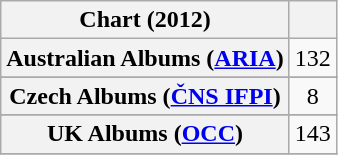<table class="wikitable sortable plainrowheaders" style="text-align:center;">
<tr>
<th scope="col">Chart (2012)</th>
<th scope="col"></th>
</tr>
<tr>
<th scope="row">Australian Albums (<a href='#'>ARIA</a>)</th>
<td>132</td>
</tr>
<tr>
</tr>
<tr>
</tr>
<tr>
<th scope="row">Czech Albums (<a href='#'>ČNS IFPI</a>)</th>
<td>8</td>
</tr>
<tr>
</tr>
<tr>
</tr>
<tr>
</tr>
<tr>
</tr>
<tr>
</tr>
<tr>
</tr>
<tr>
</tr>
<tr>
</tr>
<tr>
</tr>
<tr>
<th scope="row">UK Albums (<a href='#'>OCC</a>)</th>
<td>143</td>
</tr>
<tr>
</tr>
</table>
